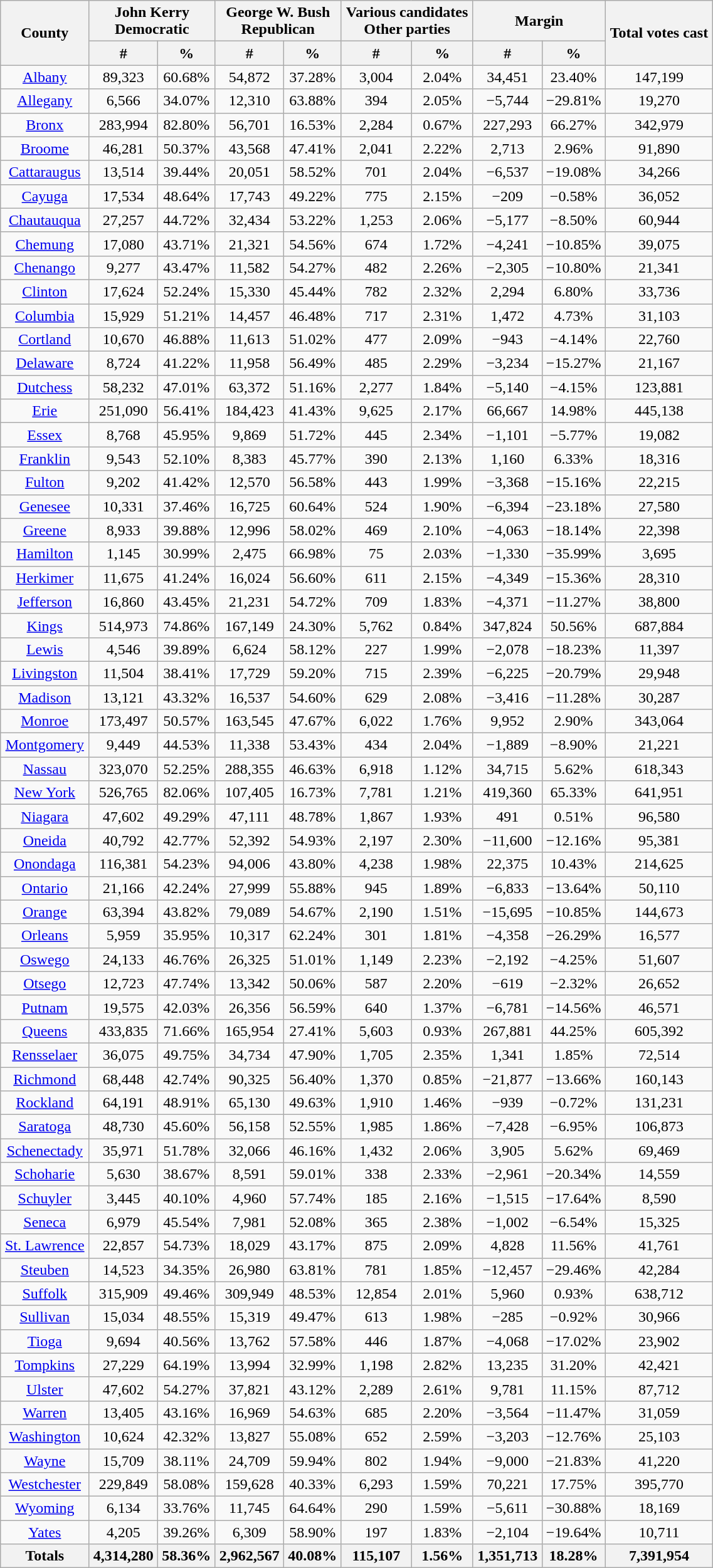<table width="60%" class="wikitable sortable" style="text-align:center">
<tr>
<th style="text-align:center;" rowspan="2">County</th>
<th style="text-align:center;" colspan="2">John Kerry<br>Democratic</th>
<th style="text-align:center;" colspan="2">George W. Bush<br>Republican</th>
<th style="text-align:center;" colspan="2">Various candidates<br>Other parties</th>
<th style="text-align:center;" colspan="2">Margin</th>
<th style="text-align:center;" rowspan="2">Total votes cast</th>
</tr>
<tr>
<th style="text-align:center;" data-sort-type="number">#</th>
<th style="text-align:center;" data-sort-type="number">%</th>
<th style="text-align:center;" data-sort-type="number">#</th>
<th style="text-align:center;" data-sort-type="number">%</th>
<th style="text-align:center;" data-sort-type="number">#</th>
<th style="text-align:center;" data-sort-type="number">%</th>
<th style="text-align:center;" data-sort-type="number">#</th>
<th style="text-align:center;" data-sort-type="number">%</th>
</tr>
<tr style="text-align:center;">
<td><a href='#'>Albany</a></td>
<td>89,323</td>
<td>60.68%</td>
<td>54,872</td>
<td>37.28%</td>
<td>3,004</td>
<td>2.04%</td>
<td>34,451</td>
<td>23.40%</td>
<td>147,199</td>
</tr>
<tr style="text-align:center;">
<td><a href='#'>Allegany</a></td>
<td>6,566</td>
<td>34.07%</td>
<td>12,310</td>
<td>63.88%</td>
<td>394</td>
<td>2.05%</td>
<td>−5,744</td>
<td>−29.81%</td>
<td>19,270</td>
</tr>
<tr style="text-align:center;">
<td><a href='#'>Bronx</a></td>
<td>283,994</td>
<td>82.80%</td>
<td>56,701</td>
<td>16.53%</td>
<td>2,284</td>
<td>0.67%</td>
<td>227,293</td>
<td>66.27%</td>
<td>342,979</td>
</tr>
<tr style="text-align:center;">
<td><a href='#'>Broome</a></td>
<td>46,281</td>
<td>50.37%</td>
<td>43,568</td>
<td>47.41%</td>
<td>2,041</td>
<td>2.22%</td>
<td>2,713</td>
<td>2.96%</td>
<td>91,890</td>
</tr>
<tr style="text-align:center;">
<td><a href='#'>Cattaraugus</a></td>
<td>13,514</td>
<td>39.44%</td>
<td>20,051</td>
<td>58.52%</td>
<td>701</td>
<td>2.04%</td>
<td>−6,537</td>
<td>−19.08%</td>
<td>34,266</td>
</tr>
<tr style="text-align:center;">
<td><a href='#'>Cayuga</a></td>
<td>17,534</td>
<td>48.64%</td>
<td>17,743</td>
<td>49.22%</td>
<td>775</td>
<td>2.15%</td>
<td>−209</td>
<td>−0.58%</td>
<td>36,052</td>
</tr>
<tr style="text-align:center;">
<td><a href='#'>Chautauqua</a></td>
<td>27,257</td>
<td>44.72%</td>
<td>32,434</td>
<td>53.22%</td>
<td>1,253</td>
<td>2.06%</td>
<td>−5,177</td>
<td>−8.50%</td>
<td>60,944</td>
</tr>
<tr style="text-align:center;">
<td><a href='#'>Chemung</a></td>
<td>17,080</td>
<td>43.71%</td>
<td>21,321</td>
<td>54.56%</td>
<td>674</td>
<td>1.72%</td>
<td>−4,241</td>
<td>−10.85%</td>
<td>39,075</td>
</tr>
<tr style="text-align:center;">
<td><a href='#'>Chenango</a></td>
<td>9,277</td>
<td>43.47%</td>
<td>11,582</td>
<td>54.27%</td>
<td>482</td>
<td>2.26%</td>
<td>−2,305</td>
<td>−10.80%</td>
<td>21,341</td>
</tr>
<tr style="text-align:center;">
<td><a href='#'>Clinton</a></td>
<td>17,624</td>
<td>52.24%</td>
<td>15,330</td>
<td>45.44%</td>
<td>782</td>
<td>2.32%</td>
<td>2,294</td>
<td>6.80%</td>
<td>33,736</td>
</tr>
<tr style="text-align:center;">
<td><a href='#'>Columbia</a></td>
<td>15,929</td>
<td>51.21%</td>
<td>14,457</td>
<td>46.48%</td>
<td>717</td>
<td>2.31%</td>
<td>1,472</td>
<td>4.73%</td>
<td>31,103</td>
</tr>
<tr style="text-align:center;">
<td><a href='#'>Cortland</a></td>
<td>10,670</td>
<td>46.88%</td>
<td>11,613</td>
<td>51.02%</td>
<td>477</td>
<td>2.09%</td>
<td>−943</td>
<td>−4.14%</td>
<td>22,760</td>
</tr>
<tr style="text-align:center;">
<td><a href='#'>Delaware</a></td>
<td>8,724</td>
<td>41.22%</td>
<td>11,958</td>
<td>56.49%</td>
<td>485</td>
<td>2.29%</td>
<td>−3,234</td>
<td>−15.27%</td>
<td>21,167</td>
</tr>
<tr style="text-align:center;">
<td><a href='#'>Dutchess</a></td>
<td>58,232</td>
<td>47.01%</td>
<td>63,372</td>
<td>51.16%</td>
<td>2,277</td>
<td>1.84%</td>
<td>−5,140</td>
<td>−4.15%</td>
<td>123,881</td>
</tr>
<tr style="text-align:center;">
<td><a href='#'>Erie</a></td>
<td>251,090</td>
<td>56.41%</td>
<td>184,423</td>
<td>41.43%</td>
<td>9,625</td>
<td>2.17%</td>
<td>66,667</td>
<td>14.98%</td>
<td>445,138</td>
</tr>
<tr style="text-align:center;">
<td><a href='#'>Essex</a></td>
<td>8,768</td>
<td>45.95%</td>
<td>9,869</td>
<td>51.72%</td>
<td>445</td>
<td>2.34%</td>
<td>−1,101</td>
<td>−5.77%</td>
<td>19,082</td>
</tr>
<tr style="text-align:center;">
<td><a href='#'>Franklin</a></td>
<td>9,543</td>
<td>52.10%</td>
<td>8,383</td>
<td>45.77%</td>
<td>390</td>
<td>2.13%</td>
<td>1,160</td>
<td>6.33%</td>
<td>18,316</td>
</tr>
<tr style="text-align:center;">
<td><a href='#'>Fulton</a></td>
<td>9,202</td>
<td>41.42%</td>
<td>12,570</td>
<td>56.58%</td>
<td>443</td>
<td>1.99%</td>
<td>−3,368</td>
<td>−15.16%</td>
<td>22,215</td>
</tr>
<tr style="text-align:center;">
<td><a href='#'>Genesee</a></td>
<td>10,331</td>
<td>37.46%</td>
<td>16,725</td>
<td>60.64%</td>
<td>524</td>
<td>1.90%</td>
<td>−6,394</td>
<td>−23.18%</td>
<td>27,580</td>
</tr>
<tr style="text-align:center;">
<td><a href='#'>Greene</a></td>
<td>8,933</td>
<td>39.88%</td>
<td>12,996</td>
<td>58.02%</td>
<td>469</td>
<td>2.10%</td>
<td>−4,063</td>
<td>−18.14%</td>
<td>22,398</td>
</tr>
<tr style="text-align:center;">
<td><a href='#'>Hamilton</a></td>
<td>1,145</td>
<td>30.99%</td>
<td>2,475</td>
<td>66.98%</td>
<td>75</td>
<td>2.03%</td>
<td>−1,330</td>
<td>−35.99%</td>
<td>3,695</td>
</tr>
<tr style="text-align:center;">
<td><a href='#'>Herkimer</a></td>
<td>11,675</td>
<td>41.24%</td>
<td>16,024</td>
<td>56.60%</td>
<td>611</td>
<td>2.15%</td>
<td>−4,349</td>
<td>−15.36%</td>
<td>28,310</td>
</tr>
<tr style="text-align:center;">
<td><a href='#'>Jefferson</a></td>
<td>16,860</td>
<td>43.45%</td>
<td>21,231</td>
<td>54.72%</td>
<td>709</td>
<td>1.83%</td>
<td>−4,371</td>
<td>−11.27%</td>
<td>38,800</td>
</tr>
<tr style="text-align:center;">
<td><a href='#'>Kings</a></td>
<td>514,973</td>
<td>74.86%</td>
<td>167,149</td>
<td>24.30%</td>
<td>5,762</td>
<td>0.84%</td>
<td>347,824</td>
<td>50.56%</td>
<td>687,884</td>
</tr>
<tr style="text-align:center;">
<td><a href='#'>Lewis</a></td>
<td>4,546</td>
<td>39.89%</td>
<td>6,624</td>
<td>58.12%</td>
<td>227</td>
<td>1.99%</td>
<td>−2,078</td>
<td>−18.23%</td>
<td>11,397</td>
</tr>
<tr style="text-align:center;">
<td><a href='#'>Livingston</a></td>
<td>11,504</td>
<td>38.41%</td>
<td>17,729</td>
<td>59.20%</td>
<td>715</td>
<td>2.39%</td>
<td>−6,225</td>
<td>−20.79%</td>
<td>29,948</td>
</tr>
<tr style="text-align:center;">
<td><a href='#'>Madison</a></td>
<td>13,121</td>
<td>43.32%</td>
<td>16,537</td>
<td>54.60%</td>
<td>629</td>
<td>2.08%</td>
<td>−3,416</td>
<td>−11.28%</td>
<td>30,287</td>
</tr>
<tr style="text-align:center;">
<td><a href='#'>Monroe</a></td>
<td>173,497</td>
<td>50.57%</td>
<td>163,545</td>
<td>47.67%</td>
<td>6,022</td>
<td>1.76%</td>
<td>9,952</td>
<td>2.90%</td>
<td>343,064</td>
</tr>
<tr style="text-align:center;">
<td><a href='#'>Montgomery</a></td>
<td>9,449</td>
<td>44.53%</td>
<td>11,338</td>
<td>53.43%</td>
<td>434</td>
<td>2.04%</td>
<td>−1,889</td>
<td>−8.90%</td>
<td>21,221</td>
</tr>
<tr style="text-align:center;">
<td><a href='#'>Nassau</a></td>
<td>323,070</td>
<td>52.25%</td>
<td>288,355</td>
<td>46.63%</td>
<td>6,918</td>
<td>1.12%</td>
<td>34,715</td>
<td>5.62%</td>
<td>618,343</td>
</tr>
<tr style="text-align:center;">
<td><a href='#'>New York</a></td>
<td>526,765</td>
<td>82.06%</td>
<td>107,405</td>
<td>16.73%</td>
<td>7,781</td>
<td>1.21%</td>
<td>419,360</td>
<td>65.33%</td>
<td>641,951</td>
</tr>
<tr style="text-align:center;">
<td><a href='#'>Niagara</a></td>
<td>47,602</td>
<td>49.29%</td>
<td>47,111</td>
<td>48.78%</td>
<td>1,867</td>
<td>1.93%</td>
<td>491</td>
<td>0.51%</td>
<td>96,580</td>
</tr>
<tr style="text-align:center;">
<td><a href='#'>Oneida</a></td>
<td>40,792</td>
<td>42.77%</td>
<td>52,392</td>
<td>54.93%</td>
<td>2,197</td>
<td>2.30%</td>
<td>−11,600</td>
<td>−12.16%</td>
<td>95,381</td>
</tr>
<tr style="text-align:center;">
<td><a href='#'>Onondaga</a></td>
<td>116,381</td>
<td>54.23%</td>
<td>94,006</td>
<td>43.80%</td>
<td>4,238</td>
<td>1.98%</td>
<td>22,375</td>
<td>10.43%</td>
<td>214,625</td>
</tr>
<tr style="text-align:center;">
<td><a href='#'>Ontario</a></td>
<td>21,166</td>
<td>42.24%</td>
<td>27,999</td>
<td>55.88%</td>
<td>945</td>
<td>1.89%</td>
<td>−6,833</td>
<td>−13.64%</td>
<td>50,110</td>
</tr>
<tr style="text-align:center;">
<td><a href='#'>Orange</a></td>
<td>63,394</td>
<td>43.82%</td>
<td>79,089</td>
<td>54.67%</td>
<td>2,190</td>
<td>1.51%</td>
<td>−15,695</td>
<td>−10.85%</td>
<td>144,673</td>
</tr>
<tr style="text-align:center;">
<td><a href='#'>Orleans</a></td>
<td>5,959</td>
<td>35.95%</td>
<td>10,317</td>
<td>62.24%</td>
<td>301</td>
<td>1.81%</td>
<td>−4,358</td>
<td>−26.29%</td>
<td>16,577</td>
</tr>
<tr style="text-align:center;">
<td><a href='#'>Oswego</a></td>
<td>24,133</td>
<td>46.76%</td>
<td>26,325</td>
<td>51.01%</td>
<td>1,149</td>
<td>2.23%</td>
<td>−2,192</td>
<td>−4.25%</td>
<td>51,607</td>
</tr>
<tr style="text-align:center;">
<td><a href='#'>Otsego</a></td>
<td>12,723</td>
<td>47.74%</td>
<td>13,342</td>
<td>50.06%</td>
<td>587</td>
<td>2.20%</td>
<td>−619</td>
<td>−2.32%</td>
<td>26,652</td>
</tr>
<tr style="text-align:center;">
<td><a href='#'>Putnam</a></td>
<td>19,575</td>
<td>42.03%</td>
<td>26,356</td>
<td>56.59%</td>
<td>640</td>
<td>1.37%</td>
<td>−6,781</td>
<td>−14.56%</td>
<td>46,571</td>
</tr>
<tr style="text-align:center;">
<td><a href='#'>Queens</a></td>
<td>433,835</td>
<td>71.66%</td>
<td>165,954</td>
<td>27.41%</td>
<td>5,603</td>
<td>0.93%</td>
<td>267,881</td>
<td>44.25%</td>
<td>605,392</td>
</tr>
<tr style="text-align:center;">
<td><a href='#'>Rensselaer</a></td>
<td>36,075</td>
<td>49.75%</td>
<td>34,734</td>
<td>47.90%</td>
<td>1,705</td>
<td>2.35%</td>
<td>1,341</td>
<td>1.85%</td>
<td>72,514</td>
</tr>
<tr style="text-align:center;">
<td><a href='#'>Richmond</a></td>
<td>68,448</td>
<td>42.74%</td>
<td>90,325</td>
<td>56.40%</td>
<td>1,370</td>
<td>0.85%</td>
<td>−21,877</td>
<td>−13.66%</td>
<td>160,143</td>
</tr>
<tr style="text-align:center;">
<td><a href='#'>Rockland</a></td>
<td>64,191</td>
<td>48.91%</td>
<td>65,130</td>
<td>49.63%</td>
<td>1,910</td>
<td>1.46%</td>
<td>−939</td>
<td>−0.72%</td>
<td>131,231</td>
</tr>
<tr style="text-align:center;">
<td><a href='#'>Saratoga</a></td>
<td>48,730</td>
<td>45.60%</td>
<td>56,158</td>
<td>52.55%</td>
<td>1,985</td>
<td>1.86%</td>
<td>−7,428</td>
<td>−6.95%</td>
<td>106,873</td>
</tr>
<tr style="text-align:center;">
<td><a href='#'>Schenectady</a></td>
<td>35,971</td>
<td>51.78%</td>
<td>32,066</td>
<td>46.16%</td>
<td>1,432</td>
<td>2.06%</td>
<td>3,905</td>
<td>5.62%</td>
<td>69,469</td>
</tr>
<tr style="text-align:center;">
<td><a href='#'>Schoharie</a></td>
<td>5,630</td>
<td>38.67%</td>
<td>8,591</td>
<td>59.01%</td>
<td>338</td>
<td>2.33%</td>
<td>−2,961</td>
<td>−20.34%</td>
<td>14,559</td>
</tr>
<tr style="text-align:center;">
<td><a href='#'>Schuyler</a></td>
<td>3,445</td>
<td>40.10%</td>
<td>4,960</td>
<td>57.74%</td>
<td>185</td>
<td>2.16%</td>
<td>−1,515</td>
<td>−17.64%</td>
<td>8,590</td>
</tr>
<tr style="text-align:center;">
<td><a href='#'>Seneca</a></td>
<td>6,979</td>
<td>45.54%</td>
<td>7,981</td>
<td>52.08%</td>
<td>365</td>
<td>2.38%</td>
<td>−1,002</td>
<td>−6.54%</td>
<td>15,325</td>
</tr>
<tr style="text-align:center;">
<td><a href='#'>St. Lawrence</a></td>
<td>22,857</td>
<td>54.73%</td>
<td>18,029</td>
<td>43.17%</td>
<td>875</td>
<td>2.09%</td>
<td>4,828</td>
<td>11.56%</td>
<td>41,761</td>
</tr>
<tr style="text-align:center;">
<td><a href='#'>Steuben</a></td>
<td>14,523</td>
<td>34.35%</td>
<td>26,980</td>
<td>63.81%</td>
<td>781</td>
<td>1.85%</td>
<td>−12,457</td>
<td>−29.46%</td>
<td>42,284</td>
</tr>
<tr style="text-align:center;">
<td><a href='#'>Suffolk</a></td>
<td>315,909</td>
<td>49.46%</td>
<td>309,949</td>
<td>48.53%</td>
<td>12,854</td>
<td>2.01%</td>
<td>5,960</td>
<td>0.93%</td>
<td>638,712</td>
</tr>
<tr style="text-align:center;">
<td><a href='#'>Sullivan</a></td>
<td>15,034</td>
<td>48.55%</td>
<td>15,319</td>
<td>49.47%</td>
<td>613</td>
<td>1.98%</td>
<td>−285</td>
<td>−0.92%</td>
<td>30,966</td>
</tr>
<tr style="text-align:center;">
<td><a href='#'>Tioga</a></td>
<td>9,694</td>
<td>40.56%</td>
<td>13,762</td>
<td>57.58%</td>
<td>446</td>
<td>1.87%</td>
<td>−4,068</td>
<td>−17.02%</td>
<td>23,902</td>
</tr>
<tr style="text-align:center;">
<td><a href='#'>Tompkins</a></td>
<td>27,229</td>
<td>64.19%</td>
<td>13,994</td>
<td>32.99%</td>
<td>1,198</td>
<td>2.82%</td>
<td>13,235</td>
<td>31.20%</td>
<td>42,421</td>
</tr>
<tr style="text-align:center;">
<td><a href='#'>Ulster</a></td>
<td>47,602</td>
<td>54.27%</td>
<td>37,821</td>
<td>43.12%</td>
<td>2,289</td>
<td>2.61%</td>
<td>9,781</td>
<td>11.15%</td>
<td>87,712</td>
</tr>
<tr style="text-align:center;">
<td><a href='#'>Warren</a></td>
<td>13,405</td>
<td>43.16%</td>
<td>16,969</td>
<td>54.63%</td>
<td>685</td>
<td>2.20%</td>
<td>−3,564</td>
<td>−11.47%</td>
<td>31,059</td>
</tr>
<tr style="text-align:center;">
<td><a href='#'>Washington</a></td>
<td>10,624</td>
<td>42.32%</td>
<td>13,827</td>
<td>55.08%</td>
<td>652</td>
<td>2.59%</td>
<td>−3,203</td>
<td>−12.76%</td>
<td>25,103</td>
</tr>
<tr style="text-align:center;">
<td><a href='#'>Wayne</a></td>
<td>15,709</td>
<td>38.11%</td>
<td>24,709</td>
<td>59.94%</td>
<td>802</td>
<td>1.94%</td>
<td>−9,000</td>
<td>−21.83%</td>
<td>41,220</td>
</tr>
<tr style="text-align:center;">
<td><a href='#'>Westchester</a></td>
<td>229,849</td>
<td>58.08%</td>
<td>159,628</td>
<td>40.33%</td>
<td>6,293</td>
<td>1.59%</td>
<td>70,221</td>
<td>17.75%</td>
<td>395,770</td>
</tr>
<tr style="text-align:center;">
<td><a href='#'>Wyoming</a></td>
<td>6,134</td>
<td>33.76%</td>
<td>11,745</td>
<td>64.64%</td>
<td>290</td>
<td>1.59%</td>
<td>−5,611</td>
<td>−30.88%</td>
<td>18,169</td>
</tr>
<tr style="text-align:center;">
<td><a href='#'>Yates</a></td>
<td>4,205</td>
<td>39.26%</td>
<td>6,309</td>
<td>58.90%</td>
<td>197</td>
<td>1.83%</td>
<td>−2,104</td>
<td>−19.64%</td>
<td>10,711</td>
</tr>
<tr>
<th>Totals</th>
<th>4,314,280</th>
<th>58.36%</th>
<th>2,962,567</th>
<th>40.08%</th>
<th>115,107</th>
<th>1.56%</th>
<th>1,351,713</th>
<th>18.28%</th>
<th>7,391,954</th>
</tr>
</table>
